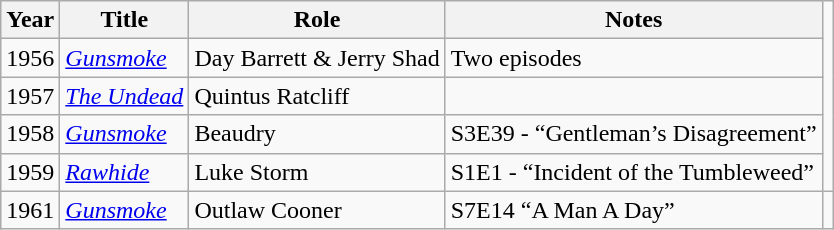<table class="wikitable">
<tr>
<th>Year</th>
<th>Title</th>
<th>Role</th>
<th>Notes</th>
</tr>
<tr>
<td>1956</td>
<td><em><a href='#'>Gunsmoke</a></em></td>
<td>Day Barrett & Jerry Shad</td>
<td>Two episodes</td>
</tr>
<tr>
<td>1957</td>
<td><em><a href='#'>The Undead</a></em></td>
<td>Quintus Ratcliff</td>
<td></td>
</tr>
<tr>
<td>1958</td>
<td><em><a href='#'>Gunsmoke</a></em></td>
<td>Beaudry</td>
<td>S3E39 - “Gentleman’s Disagreement”</td>
</tr>
<tr>
<td>1959</td>
<td><em><a href='#'>Rawhide</a></em></td>
<td>Luke Storm</td>
<td>S1E1 - “Incident of the Tumbleweed”</td>
</tr>
<tr>
<td>1961</td>
<td><em><a href='#'>Gunsmoke</a></em></td>
<td>Outlaw Cooner</td>
<td>S7E14 “A Man A Day”</td>
<td></td>
</tr>
</table>
